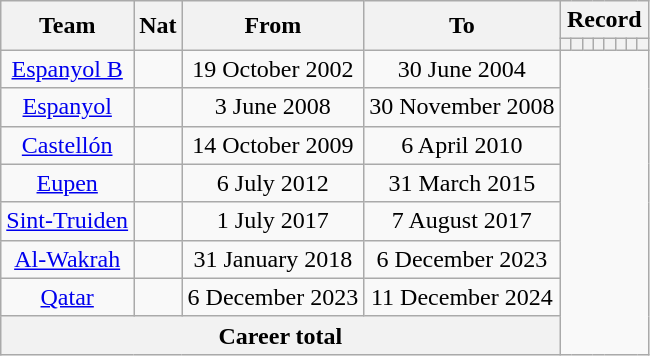<table class="wikitable" style="text-align: center">
<tr>
<th rowspan=2>Team</th>
<th rowspan=2>Nat</th>
<th rowspan=2>From</th>
<th rowspan=2>To</th>
<th colspan=8>Record</th>
</tr>
<tr>
<th></th>
<th></th>
<th></th>
<th></th>
<th></th>
<th></th>
<th></th>
<th></th>
</tr>
<tr>
<td><a href='#'>Espanyol B</a></td>
<td></td>
<td>19 October 2002</td>
<td>30 June 2004<br></td>
</tr>
<tr>
<td><a href='#'>Espanyol</a></td>
<td></td>
<td>3 June 2008</td>
<td>30 November 2008<br></td>
</tr>
<tr>
<td><a href='#'>Castellón</a></td>
<td></td>
<td>14 October 2009</td>
<td>6 April 2010<br></td>
</tr>
<tr>
<td><a href='#'>Eupen</a></td>
<td></td>
<td>6 July 2012</td>
<td>31 March 2015<br></td>
</tr>
<tr>
<td><a href='#'>Sint-Truiden</a></td>
<td></td>
<td>1 July 2017</td>
<td>7 August 2017<br></td>
</tr>
<tr>
<td><a href='#'>Al-Wakrah</a></td>
<td></td>
<td>31 January 2018</td>
<td>6 December 2023<br></td>
</tr>
<tr>
<td><a href='#'>Qatar</a></td>
<td></td>
<td>6 December 2023</td>
<td>11 December 2024<br></td>
</tr>
<tr>
<th colspan=4>Career total<br></th>
</tr>
</table>
